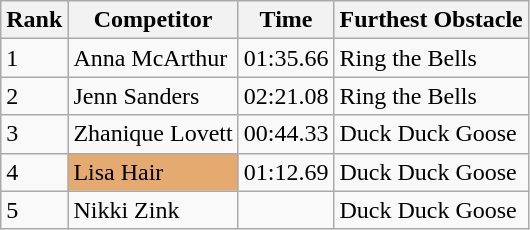<table class="wikitable sortable mw-collapsible" style="display: inline-table;">
<tr>
<th>Rank</th>
<th>Competitor</th>
<th>Time</th>
<th>Furthest Obstacle</th>
</tr>
<tr>
<td>1</td>
<td>Anna McArthur</td>
<td>01:35.66</td>
<td>Ring the Bells</td>
</tr>
<tr>
<td>2</td>
<td>Jenn Sanders</td>
<td>02:21.08</td>
<td>Ring the Bells</td>
</tr>
<tr>
<td>3</td>
<td>Zhanique Lovett</td>
<td>00:44.33</td>
<td>Duck Duck Goose</td>
</tr>
<tr>
<td>4</td>
<td style="background-color:#E5AA70">Lisa Hair</td>
<td>01:12.69</td>
<td>Duck Duck Goose</td>
</tr>
<tr>
<td>5</td>
<td>Nikki Zink</td>
<td></td>
<td>Duck Duck Goose</td>
</tr>
</table>
